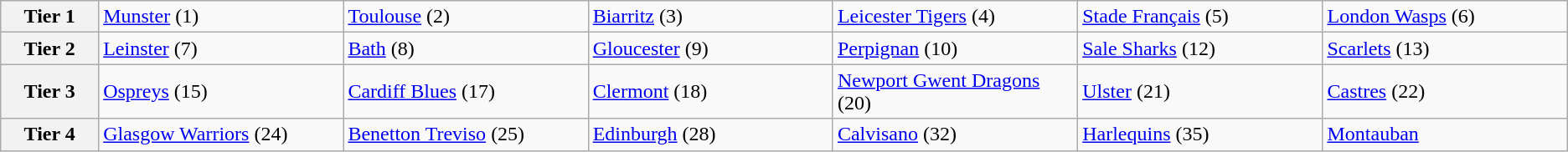<table class="wikitable">
<tr>
<th width=6%>Tier 1</th>
<td width=15%> <a href='#'>Munster</a> (1)</td>
<td width=15%> <a href='#'>Toulouse</a> (2)</td>
<td width=15%> <a href='#'>Biarritz</a> (3)</td>
<td width=15%> <a href='#'>Leicester Tigers</a> (4)</td>
<td width=15%> <a href='#'>Stade Français</a> (5)</td>
<td width=15%> <a href='#'>London Wasps</a> (6)</td>
</tr>
<tr>
<th>Tier 2</th>
<td> <a href='#'>Leinster</a> (7)</td>
<td> <a href='#'>Bath</a> (8)</td>
<td> <a href='#'>Gloucester</a> (9)</td>
<td> <a href='#'>Perpignan</a> (10)</td>
<td> <a href='#'>Sale Sharks</a> (12)</td>
<td> <a href='#'>Scarlets</a> (13)</td>
</tr>
<tr>
<th>Tier 3</th>
<td> <a href='#'>Ospreys</a> (15)</td>
<td> <a href='#'>Cardiff Blues</a> (17)</td>
<td> <a href='#'>Clermont</a> (18)</td>
<td> <a href='#'>Newport Gwent Dragons</a> (20)</td>
<td> <a href='#'>Ulster</a> (21)</td>
<td> <a href='#'>Castres</a> (22)</td>
</tr>
<tr>
<th>Tier 4</th>
<td> <a href='#'>Glasgow Warriors</a> (24)</td>
<td> <a href='#'>Benetton Treviso</a> (25)</td>
<td> <a href='#'>Edinburgh</a> (28)</td>
<td> <a href='#'>Calvisano</a> (32)</td>
<td> <a href='#'>Harlequins</a> (35)</td>
<td> <a href='#'>Montauban</a></td>
</tr>
</table>
